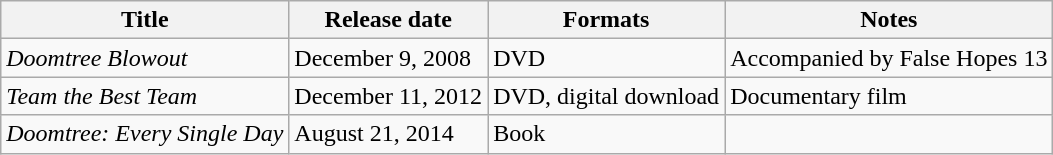<table class="wikitable">
<tr>
<th>Title</th>
<th>Release date</th>
<th>Formats</th>
<th>Notes</th>
</tr>
<tr>
<td><em>Doomtree Blowout</em></td>
<td>December 9, 2008</td>
<td>DVD</td>
<td>Accompanied by False Hopes 13</td>
</tr>
<tr>
<td><em>Team the Best Team</em></td>
<td>December 11, 2012</td>
<td>DVD, digital download</td>
<td>Documentary film</td>
</tr>
<tr>
<td><em>Doomtree: Every Single Day</em></td>
<td>August 21, 2014</td>
<td>Book</td>
<td></td>
</tr>
</table>
